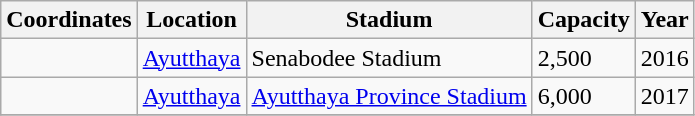<table class="wikitable sortable">
<tr>
<th>Coordinates</th>
<th>Location</th>
<th>Stadium</th>
<th>Capacity</th>
<th>Year</th>
</tr>
<tr>
<td></td>
<td><a href='#'>Ayutthaya</a></td>
<td>Senabodee Stadium</td>
<td>2,500</td>
<td>2016</td>
</tr>
<tr>
<td></td>
<td><a href='#'>Ayutthaya</a></td>
<td><a href='#'>Ayutthaya Province Stadium</a></td>
<td>6,000</td>
<td>2017</td>
</tr>
<tr>
</tr>
</table>
